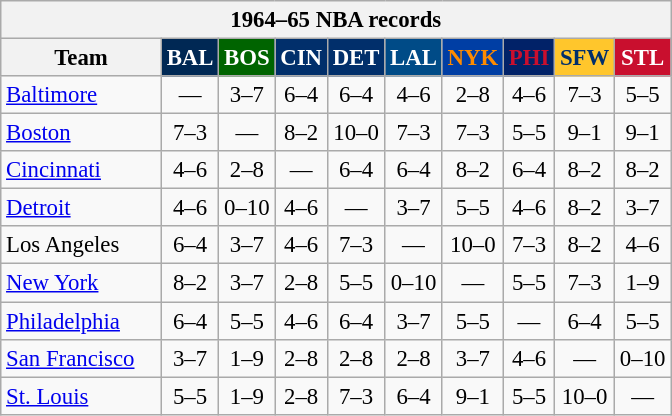<table class="wikitable" style="font-size:95%; text-align:center;">
<tr>
<th colspan=10>1964–65 NBA records</th>
</tr>
<tr>
<th width=100>Team</th>
<th style="background:#002854;color:#FFFFFF;width=35">BAL</th>
<th style="background:#006400;color:#FFFFFF;width=35">BOS</th>
<th style="background:#012F6B;color:#FFFFFF;width=35">CIN</th>
<th style="background:#012F6B;color:#FFFFFF;width=35">DET</th>
<th style="background:#004B87;color:#FFFFFF;width=35">LAL</th>
<th style="background:#003EA4;color:#FF8C00;width=35">NYK</th>
<th style="background:#012268;color:#C90F2E;width=35">PHI</th>
<th style="background:#FFC62C;color:#012F6B;width=35">SFW</th>
<th style="background:#C90F2E;color:#FFFFFF;width=35">STL</th>
</tr>
<tr>
<td style="text-align:left;"><a href='#'>Baltimore</a></td>
<td>—</td>
<td>3–7</td>
<td>6–4</td>
<td>6–4</td>
<td>4–6</td>
<td>2–8</td>
<td>4–6</td>
<td>7–3</td>
<td>5–5</td>
</tr>
<tr>
<td style="text-align:left;"><a href='#'>Boston</a></td>
<td>7–3</td>
<td>—</td>
<td>8–2</td>
<td>10–0</td>
<td>7–3</td>
<td>7–3</td>
<td>5–5</td>
<td>9–1</td>
<td>9–1</td>
</tr>
<tr>
<td style="text-align:left;"><a href='#'>Cincinnati</a></td>
<td>4–6</td>
<td>2–8</td>
<td>—</td>
<td>6–4</td>
<td>6–4</td>
<td>8–2</td>
<td>6–4</td>
<td>8–2</td>
<td>8–2</td>
</tr>
<tr>
<td style="text-align:left;"><a href='#'>Detroit</a></td>
<td>4–6</td>
<td>0–10</td>
<td>4–6</td>
<td>—</td>
<td>3–7</td>
<td>5–5</td>
<td>4–6</td>
<td>8–2</td>
<td>3–7</td>
</tr>
<tr>
<td style="text-align:left;">Los Angeles</td>
<td>6–4</td>
<td>3–7</td>
<td>4–6</td>
<td>7–3</td>
<td>—</td>
<td>10–0</td>
<td>7–3</td>
<td>8–2</td>
<td>4–6</td>
</tr>
<tr>
<td style="text-align:left;"><a href='#'>New York</a></td>
<td>8–2</td>
<td>3–7</td>
<td>2–8</td>
<td>5–5</td>
<td>0–10</td>
<td>—</td>
<td>5–5</td>
<td>7–3</td>
<td>1–9</td>
</tr>
<tr>
<td style="text-align:left;"><a href='#'>Philadelphia</a></td>
<td>6–4</td>
<td>5–5</td>
<td>4–6</td>
<td>6–4</td>
<td>3–7</td>
<td>5–5</td>
<td>—</td>
<td>6–4</td>
<td>5–5</td>
</tr>
<tr>
<td style="text-align:left;"><a href='#'>San Francisco</a></td>
<td>3–7</td>
<td>1–9</td>
<td>2–8</td>
<td>2–8</td>
<td>2–8</td>
<td>3–7</td>
<td>4–6</td>
<td>—</td>
<td>0–10</td>
</tr>
<tr>
<td style="text-align:left;"><a href='#'>St. Louis</a></td>
<td>5–5</td>
<td>1–9</td>
<td>2–8</td>
<td>7–3</td>
<td>6–4</td>
<td>9–1</td>
<td>5–5</td>
<td>10–0</td>
<td>—</td>
</tr>
</table>
